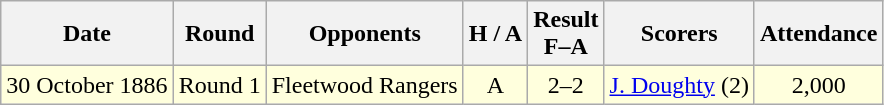<table class="wikitable" style="text-align:center">
<tr>
<th>Date</th>
<th>Round</th>
<th>Opponents</th>
<th>H / A</th>
<th>Result<br>F–A</th>
<th>Scorers</th>
<th>Attendance</th>
</tr>
<tr bgcolor="#ffffdd">
<td>30 October 1886</td>
<td>Round 1</td>
<td>Fleetwood Rangers</td>
<td>A</td>
<td>2–2</td>
<td><a href='#'>J. Doughty</a> (2)</td>
<td>2,000</td>
</tr>
</table>
